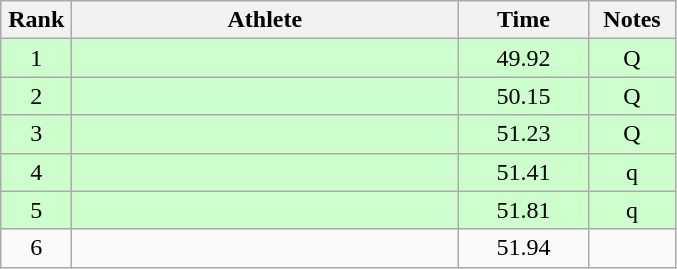<table class="wikitable" style="text-align:center">
<tr>
<th width=40>Rank</th>
<th width=250>Athlete</th>
<th width=80>Time</th>
<th width=50>Notes</th>
</tr>
<tr bgcolor=ccffcc>
<td>1</td>
<td align=left></td>
<td>49.92</td>
<td>Q</td>
</tr>
<tr bgcolor=ccffcc>
<td>2</td>
<td align=left></td>
<td>50.15</td>
<td>Q</td>
</tr>
<tr bgcolor=ccffcc>
<td>3</td>
<td align=left></td>
<td>51.23</td>
<td>Q</td>
</tr>
<tr bgcolor=ccffcc>
<td>4</td>
<td align=left></td>
<td>51.41</td>
<td>q</td>
</tr>
<tr bgcolor=ccffcc>
<td>5</td>
<td align=left></td>
<td>51.81</td>
<td>q</td>
</tr>
<tr>
<td>6</td>
<td align=left></td>
<td>51.94</td>
<td></td>
</tr>
</table>
